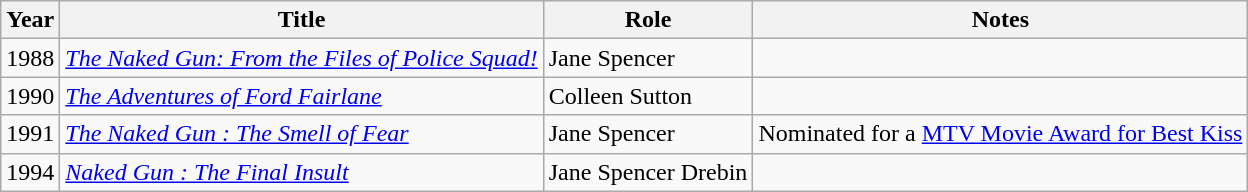<table class="wikitable sortable">
<tr>
<th scope="col">Year</th>
<th scope="col">Title</th>
<th scope="col">Role</th>
<th scope="col" class="unsortable">Notes</th>
</tr>
<tr>
<td>1988</td>
<td scope="row"><em><a href='#'>The Naked Gun: From the Files of Police Squad!</a></em></td>
<td>Jane Spencer</td>
<td></td>
</tr>
<tr>
<td>1990</td>
<td scope="row"><em><a href='#'>The Adventures of Ford Fairlane</a></em></td>
<td>Colleen Sutton</td>
<td></td>
</tr>
<tr>
<td>1991</td>
<td scope="row"><em><a href='#'>The Naked Gun : The Smell of Fear</a></em></td>
<td>Jane Spencer</td>
<td>Nominated for a <a href='#'>MTV Movie Award for Best Kiss</a></td>
</tr>
<tr>
<td>1994</td>
<td scope="row"><em><a href='#'>Naked Gun : The Final Insult</a></em></td>
<td>Jane Spencer Drebin</td>
<td></td>
</tr>
</table>
